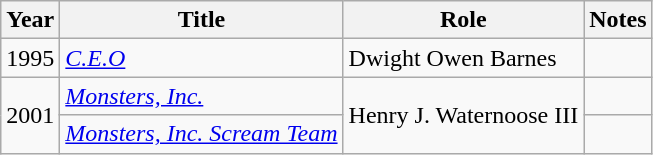<table class="wikitable sortable">
<tr>
<th>Year</th>
<th>Title</th>
<th>Role</th>
<th>Notes</th>
</tr>
<tr>
<td>1995</td>
<td><em><a href='#'>C.E.O</a></em></td>
<td>Dwight Owen Barnes</td>
<td></td>
</tr>
<tr>
<td rowspan=2>2001</td>
<td><em><a href='#'>Monsters, Inc.</a></em></td>
<td rowspan=2>Henry J. Waternoose III</td>
<td></td>
</tr>
<tr>
<td><em><a href='#'>Monsters, Inc. Scream Team</a></em></td>
<td></td>
</tr>
</table>
